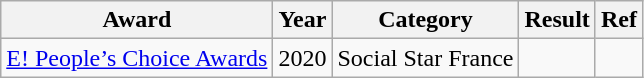<table class="wikitable">
<tr>
<th>Award</th>
<th>Year</th>
<th>Category</th>
<th>Result</th>
<th>Ref</th>
</tr>
<tr>
<td><a href='#'>E! People’s Choice Awards</a></td>
<td>2020</td>
<td>Social Star France</td>
<td></td>
<td></td>
</tr>
</table>
